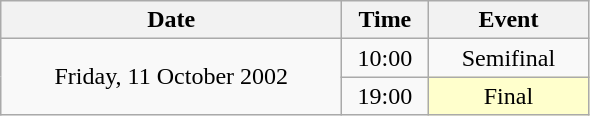<table class = "wikitable" style="text-align:center;">
<tr>
<th width=220>Date</th>
<th width=50>Time</th>
<th width=100>Event</th>
</tr>
<tr>
<td rowspan=2>Friday, 11 October 2002</td>
<td>10:00</td>
<td>Semifinal</td>
</tr>
<tr>
<td>19:00</td>
<td bgcolor=ffffcc>Final</td>
</tr>
</table>
